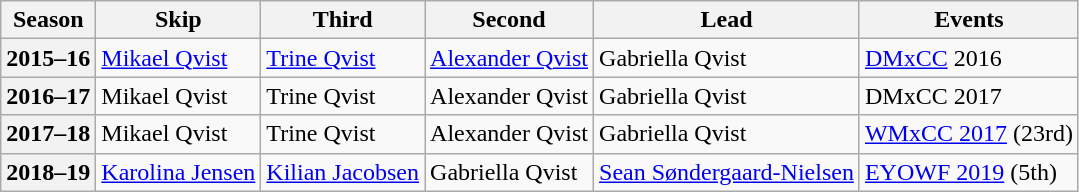<table class="wikitable">
<tr>
<th scope="col">Season</th>
<th scope="col">Skip</th>
<th scope="col">Third</th>
<th scope="col">Second</th>
<th scope="col">Lead</th>
<th scope="col">Events</th>
</tr>
<tr>
<th scope="row">2015–16</th>
<td><a href='#'>Mikael Qvist</a></td>
<td><a href='#'>Trine Qvist</a></td>
<td><a href='#'>Alexander Qvist</a></td>
<td>Gabriella Qvist</td>
<td><a href='#'>DMxCC</a> 2016 </td>
</tr>
<tr>
<th scope="row">2016–17</th>
<td>Mikael Qvist</td>
<td>Trine Qvist</td>
<td>Alexander Qvist</td>
<td>Gabriella Qvist</td>
<td>DMxCC 2017 </td>
</tr>
<tr>
<th scope="row">2017–18</th>
<td>Mikael Qvist</td>
<td>Trine Qvist</td>
<td>Alexander Qvist</td>
<td>Gabriella Qvist</td>
<td><a href='#'>WMxCC 2017</a> (23rd)</td>
</tr>
<tr>
<th scope="row">2018–19</th>
<td><a href='#'>Karolina Jensen</a></td>
<td><a href='#'>Kilian Jacobsen</a></td>
<td>Gabriella Qvist</td>
<td><a href='#'>Sean Søndergaard-Nielsen</a></td>
<td><a href='#'>EYOWF 2019</a> (5th)</td>
</tr>
</table>
